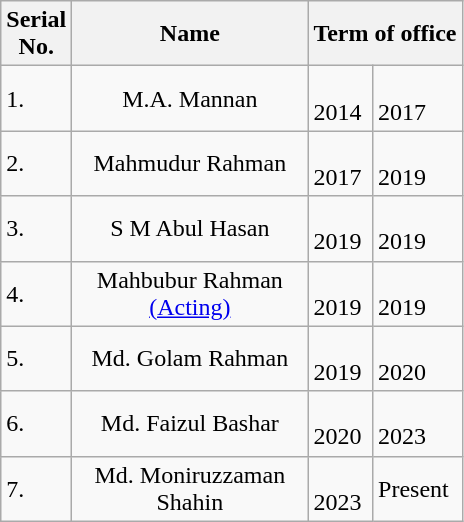<table class="wikitable sortable">
<tr>
<th style="width:5px;">Serial No.</th>
<th style="width:150px;">Name</th>
<th colspan=2>Term of office</th>
</tr>
<tr>
<td>1.</td>
<td style="text-align:center;">M.A. Mannan</td>
<td class=nowrap><br>2014</td>
<td class=nowrap><br>2017</td>
</tr>
<tr>
<td>2.</td>
<td style="text-align:center;">Mahmudur Rahman</td>
<td class=nowrap><br>2017</td>
<td class=nowrap><br>2019</td>
</tr>
<tr>
<td>3.</td>
<td style="text-align:center;">S M Abul Hasan</td>
<td class=nowrap><br>2019</td>
<td class=nowrap><br>2019</td>
</tr>
<tr>
<td>4.</td>
<td style="text-align:center;">Mahbubur Rahman <a href='#'>(Acting)</a></td>
<td class=nowrap><br>2019</td>
<td class=nowrap><br>2019</td>
</tr>
<tr>
<td>5.</td>
<td style="text-align:center;">Md. Golam Rahman</td>
<td class=nowrap><br>2019</td>
<td class=nowrap><br>2020</td>
</tr>
<tr>
<td>6.</td>
<td style="text-align:center;">Md. Faizul Bashar</td>
<td class=nowrap><br>2020</td>
<td class=nowrap><br>2023</td>
</tr>
<tr>
<td>7.</td>
<td style="text-align:center;">Md. Moniruzzaman Shahin</td>
<td class=nowrap><br>2023</td>
<td class=nowrap>Present</td>
</tr>
</table>
